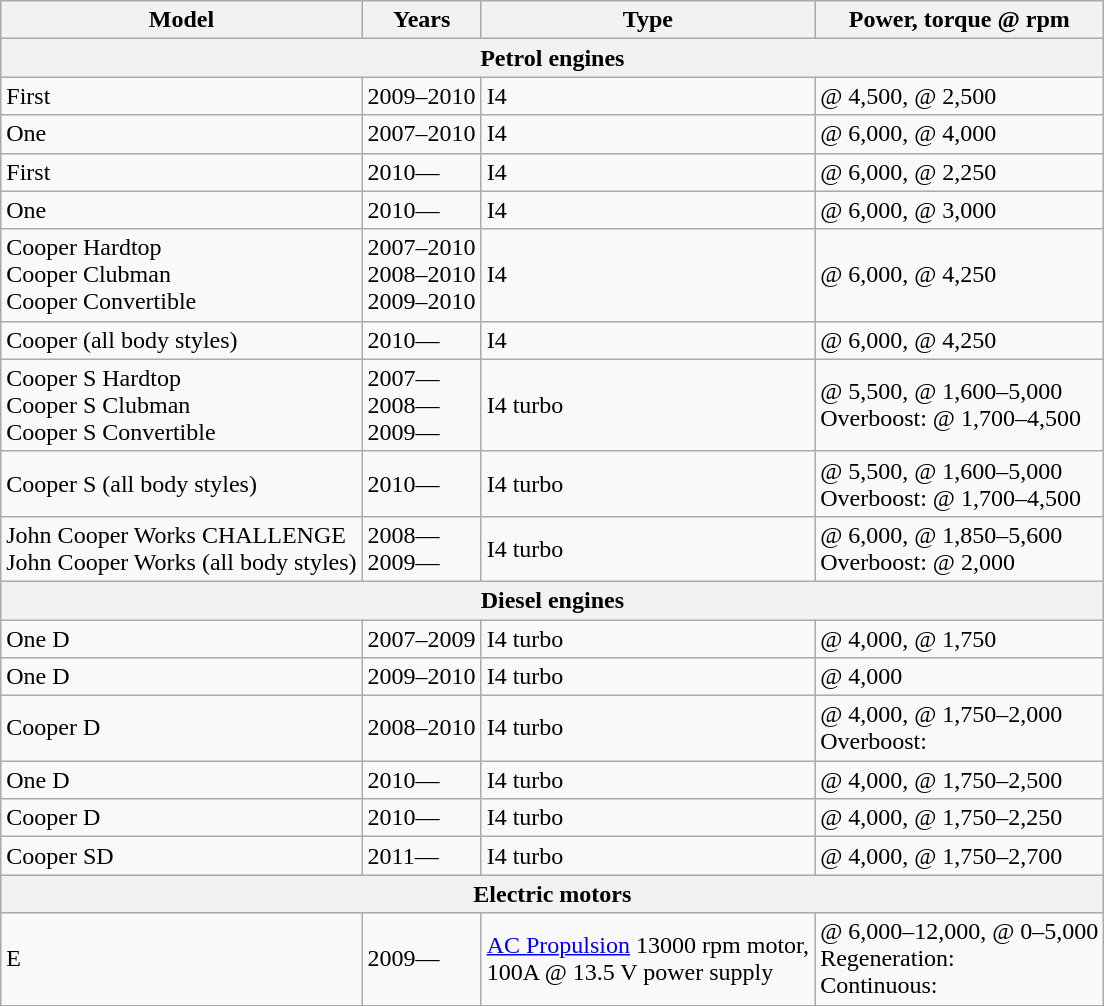<table class="wikitable">
<tr>
<th>Model</th>
<th>Years</th>
<th>Type</th>
<th>Power, torque @ rpm</th>
</tr>
<tr>
<th Colspan=4>Petrol engines</th>
</tr>
<tr>
<td>First</td>
<td>2009–2010</td>
<td> I4</td>
<td> @ 4,500,  @ 2,500</td>
</tr>
<tr>
<td>One</td>
<td>2007–2010</td>
<td> I4</td>
<td> @ 6,000,  @ 4,000</td>
</tr>
<tr>
<td>First</td>
<td>2010—</td>
<td> I4</td>
<td> @ 6,000,  @ 2,250</td>
</tr>
<tr>
<td>One</td>
<td>2010—</td>
<td> I4</td>
<td> @ 6,000,  @ 3,000</td>
</tr>
<tr>
<td>Cooper Hardtop<br>Cooper Clubman<br>Cooper Convertible</td>
<td>2007–2010<br>2008–2010<br>2009–2010</td>
<td> I4</td>
<td> @ 6,000,  @ 4,250</td>
</tr>
<tr>
<td>Cooper (all body styles)</td>
<td>2010—</td>
<td> I4</td>
<td> @ 6,000,  @ 4,250</td>
</tr>
<tr>
<td>Cooper S Hardtop<br>Cooper S Clubman<br>Cooper S Convertible</td>
<td>2007—<br>2008—<br>2009—</td>
<td> I4 turbo</td>
<td> @ 5,500,  @ 1,600–5,000<br>Overboost:  @ 1,700–4,500</td>
</tr>
<tr>
<td>Cooper S (all body styles)</td>
<td>2010—</td>
<td> I4 turbo</td>
<td> @ 5,500,  @ 1,600–5,000<br>Overboost:  @ 1,700–4,500</td>
</tr>
<tr>
<td>John Cooper Works CHALLENGE<br>John Cooper Works (all body styles)</td>
<td>2008—<br>2009—</td>
<td> I4 turbo</td>
<td> @ 6,000,  @ 1,850–5,600<br>Overboost:  @ 2,000</td>
</tr>
<tr>
<th Colspan=4>Diesel engines</th>
</tr>
<tr>
<td>One D</td>
<td>2007–2009</td>
<td> I4 turbo</td>
<td> @ 4,000,  @ 1,750</td>
</tr>
<tr>
<td>One D</td>
<td>2009–2010</td>
<td> I4 turbo</td>
<td> @ 4,000</td>
</tr>
<tr>
<td>Cooper D</td>
<td>2008–2010</td>
<td> I4 turbo</td>
<td> @ 4,000,  @ 1,750–2,000<br>Overboost: </td>
</tr>
<tr>
<td>One D</td>
<td>2010—</td>
<td> I4 turbo</td>
<td> @ 4,000,  @ 1,750–2,500</td>
</tr>
<tr>
<td>Cooper D</td>
<td>2010—</td>
<td> I4 turbo</td>
<td> @ 4,000,  @ 1,750–2,250</td>
</tr>
<tr>
<td>Cooper SD</td>
<td>2011—</td>
<td> I4 turbo</td>
<td> @ 4,000,  @ 1,750–2,700</td>
</tr>
<tr>
<th Colspan=4>Electric motors</th>
</tr>
<tr>
<td>E</td>
<td>2009—</td>
<td><a href='#'>AC Propulsion</a> 13000 rpm motor,<br>100A @ 13.5 V power supply</td>
<td> @ 6,000–12,000,  @ 0–5,000<br>Regeneration: <br>
Continuous: </td>
</tr>
</table>
